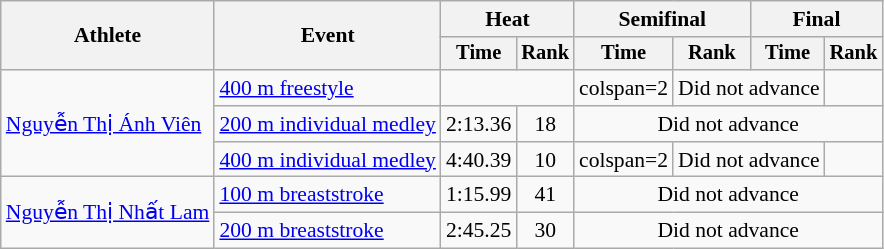<table class=wikitable style="font-size:90%">
<tr>
<th rowspan="2">Athlete</th>
<th rowspan="2">Event</th>
<th colspan="2">Heat</th>
<th colspan="2">Semifinal</th>
<th colspan="2">Final</th>
</tr>
<tr style="font-size:95%">
<th>Time</th>
<th>Rank</th>
<th>Time</th>
<th>Rank</th>
<th>Time</th>
<th>Rank</th>
</tr>
<tr align=center>
<td align=left rowspan=3><a href='#'>Nguyễn Thị Ánh Viên</a></td>
<td align=left><a href='#'>400 m freestyle</a></td>
<td colspan=2></td>
<td>colspan=2 </td>
<td colspan=2>Did not advance</td>
</tr>
<tr align=center>
<td align=left><a href='#'>200 m individual medley</a></td>
<td>2:13.36</td>
<td>18</td>
<td colspan=4>Did not advance</td>
</tr>
<tr align=center>
<td align=left><a href='#'>400 m individual medley</a></td>
<td>4:40.39</td>
<td>10</td>
<td>colspan=2 </td>
<td colspan=2>Did not advance</td>
</tr>
<tr align=center>
<td align=left rowspan=2><a href='#'>Nguyễn Thị Nhất Lam</a></td>
<td align=left><a href='#'>100 m breaststroke</a></td>
<td>1:15.99</td>
<td>41</td>
<td colspan=4>Did not advance</td>
</tr>
<tr align=center>
<td align=left><a href='#'>200 m breaststroke</a></td>
<td>2:45.25</td>
<td>30</td>
<td colspan=4>Did not advance</td>
</tr>
</table>
